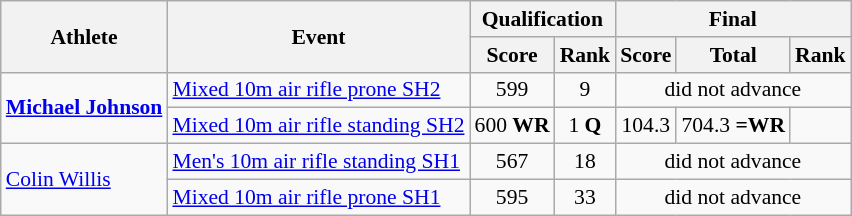<table class=wikitable style="font-size:90%">
<tr>
<th rowspan="2">Athlete</th>
<th rowspan="2">Event</th>
<th colspan="2">Qualification</th>
<th colspan="3">Final</th>
</tr>
<tr>
<th>Score</th>
<th>Rank</th>
<th>Score</th>
<th>Total</th>
<th>Rank</th>
</tr>
<tr>
<td rowspan="2"><strong><a href='#'>Michael Johnson</a></strong></td>
<td><a href='#'>Mixed 10m air rifle prone SH2</a></td>
<td align=center>599</td>
<td align=center>9</td>
<td align=center colspan="3">did not advance</td>
</tr>
<tr>
<td><a href='#'>Mixed 10m air rifle standing SH2</a></td>
<td align=center>600 <strong>WR</strong></td>
<td align=center>1 <strong>Q</strong></td>
<td align=center>104.3</td>
<td align=center>704.3 <strong>=WR</strong></td>
<td align=center></td>
</tr>
<tr>
<td rowspan="2"><a href='#'>Colin Willis</a></td>
<td><a href='#'>Men's 10m air rifle standing SH1</a></td>
<td align=center>567</td>
<td align=center>18</td>
<td align=center colspan="3">did not advance</td>
</tr>
<tr>
<td><a href='#'>Mixed 10m air rifle prone SH1</a></td>
<td align=center>595</td>
<td align=center>33</td>
<td align=center colspan="3">did not advance</td>
</tr>
</table>
